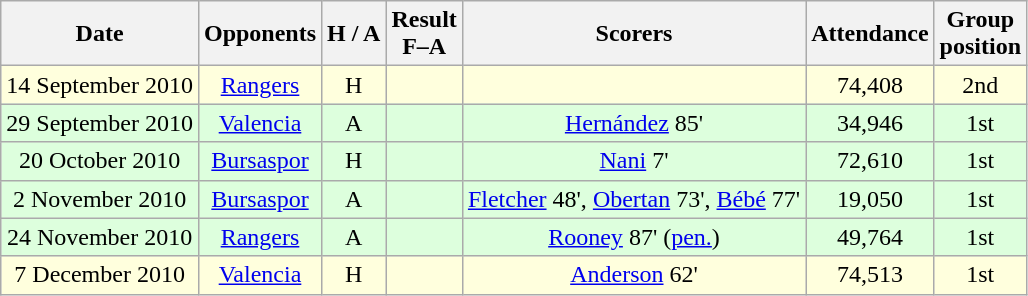<table class="wikitable" style="text-align:center">
<tr>
<th>Date</th>
<th>Opponents</th>
<th>H / A</th>
<th>Result<br>F–A</th>
<th>Scorers</th>
<th>Attendance</th>
<th>Group<br>position</th>
</tr>
<tr bgcolor="#ffffdd">
<td>14 September 2010</td>
<td><a href='#'>Rangers</a></td>
<td>H</td>
<td></td>
<td></td>
<td>74,408</td>
<td>2nd</td>
</tr>
<tr bgcolor="#ddffdd">
<td>29 September 2010</td>
<td><a href='#'>Valencia</a></td>
<td>A</td>
<td></td>
<td><a href='#'>Hernández</a> 85'</td>
<td>34,946</td>
<td>1st</td>
</tr>
<tr bgcolor="#ddffdd">
<td>20 October 2010</td>
<td><a href='#'>Bursaspor</a></td>
<td>H</td>
<td></td>
<td><a href='#'>Nani</a> 7'</td>
<td>72,610</td>
<td>1st</td>
</tr>
<tr bgcolor="#ddffdd">
<td>2 November 2010</td>
<td><a href='#'>Bursaspor</a></td>
<td>A</td>
<td></td>
<td><a href='#'>Fletcher</a> 48', <a href='#'>Obertan</a> 73', <a href='#'>Bébé</a> 77'</td>
<td>19,050</td>
<td>1st</td>
</tr>
<tr bgcolor="#ddffdd">
<td>24 November 2010</td>
<td><a href='#'>Rangers</a></td>
<td>A</td>
<td></td>
<td><a href='#'>Rooney</a> 87' (<a href='#'>pen.</a>)</td>
<td>49,764</td>
<td>1st</td>
</tr>
<tr bgcolor="#ffffdd">
<td>7 December 2010</td>
<td><a href='#'>Valencia</a></td>
<td>H</td>
<td></td>
<td><a href='#'>Anderson</a> 62'</td>
<td>74,513</td>
<td>1st</td>
</tr>
</table>
